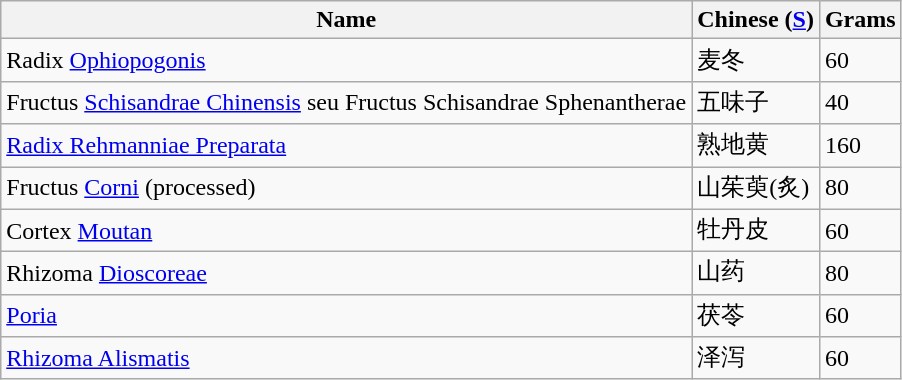<table class="wikitable sortable">
<tr>
<th>Name</th>
<th>Chinese (<a href='#'>S</a>)</th>
<th>Grams</th>
</tr>
<tr>
<td>Radix <a href='#'>Ophiopogonis</a></td>
<td>麦冬</td>
<td>60</td>
</tr>
<tr>
<td>Fructus <a href='#'>Schisandrae Chinensis</a> seu Fructus Schisandrae Sphenantherae</td>
<td>五味子</td>
<td>40</td>
</tr>
<tr>
<td><a href='#'>Radix Rehmanniae Preparata</a></td>
<td>熟地黄</td>
<td>160</td>
</tr>
<tr>
<td>Fructus <a href='#'>Corni</a> (processed)</td>
<td>山茱萸(炙)</td>
<td>80</td>
</tr>
<tr>
<td>Cortex <a href='#'>Moutan</a></td>
<td>牡丹皮</td>
<td>60</td>
</tr>
<tr>
<td>Rhizoma <a href='#'>Dioscoreae</a></td>
<td>山药</td>
<td>80</td>
</tr>
<tr>
<td><a href='#'>Poria</a></td>
<td>茯苓</td>
<td>60</td>
</tr>
<tr>
<td><a href='#'>Rhizoma Alismatis</a></td>
<td>泽泻</td>
<td>60</td>
</tr>
</table>
